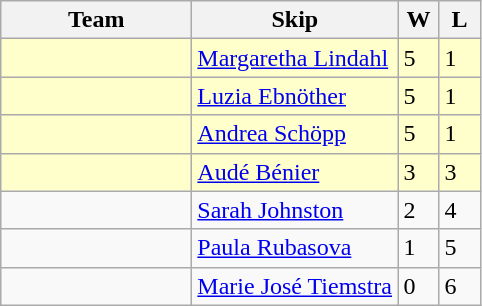<table class="wikitable">
<tr>
<th width="120">Team</th>
<th width="130">Skip</th>
<th width="20">W</th>
<th width="20">L</th>
</tr>
<tr bgcolor="#ffffcc">
<td></td>
<td><a href='#'>Margaretha Lindahl</a></td>
<td>5</td>
<td>1</td>
</tr>
<tr bgcolor="#ffffcc">
<td></td>
<td><a href='#'>Luzia Ebnöther</a></td>
<td>5</td>
<td>1</td>
</tr>
<tr bgcolor="#ffffcc">
<td></td>
<td><a href='#'>Andrea Schöpp</a></td>
<td>5</td>
<td>1</td>
</tr>
<tr bgcolor="#ffffcc">
<td></td>
<td><a href='#'>Audé Bénier</a></td>
<td>3</td>
<td>3</td>
</tr>
<tr>
<td></td>
<td><a href='#'>Sarah Johnston</a></td>
<td>2</td>
<td>4</td>
</tr>
<tr>
<td></td>
<td><a href='#'>Paula Rubasova</a></td>
<td>1</td>
<td>5</td>
</tr>
<tr>
<td></td>
<td><a href='#'>Marie José Tiemstra</a></td>
<td>0</td>
<td>6</td>
</tr>
</table>
